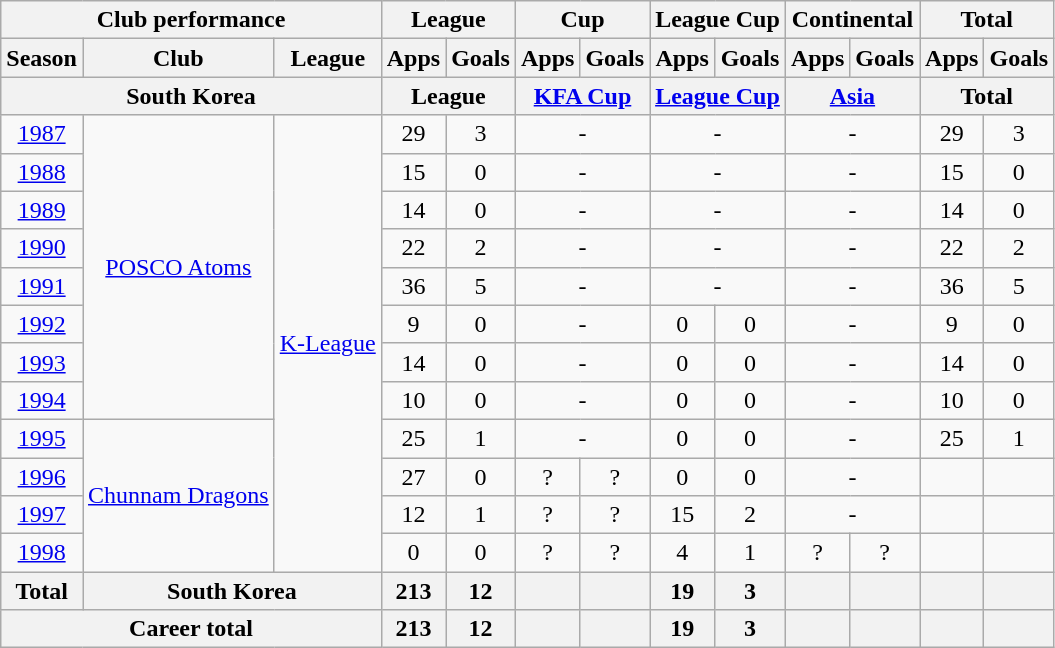<table class="wikitable" style="text-align:center">
<tr>
<th colspan=3>Club performance</th>
<th colspan=2>League</th>
<th colspan=2>Cup</th>
<th colspan=2>League Cup</th>
<th colspan=2>Continental</th>
<th colspan=2>Total</th>
</tr>
<tr>
<th>Season</th>
<th>Club</th>
<th>League</th>
<th>Apps</th>
<th>Goals</th>
<th>Apps</th>
<th>Goals</th>
<th>Apps</th>
<th>Goals</th>
<th>Apps</th>
<th>Goals</th>
<th>Apps</th>
<th>Goals</th>
</tr>
<tr>
<th colspan=3>South Korea</th>
<th colspan=2>League</th>
<th colspan=2><a href='#'>KFA Cup</a></th>
<th colspan=2><a href='#'>League Cup</a></th>
<th colspan=2><a href='#'>Asia</a></th>
<th colspan=2>Total</th>
</tr>
<tr>
<td><a href='#'>1987</a></td>
<td rowspan="8"><a href='#'>POSCO Atoms</a></td>
<td rowspan="12"><a href='#'>K-League</a></td>
<td>29</td>
<td>3</td>
<td colspan="2">-</td>
<td colspan="2">-</td>
<td colspan="2">-</td>
<td>29</td>
<td>3</td>
</tr>
<tr>
<td><a href='#'>1988</a></td>
<td>15</td>
<td>0</td>
<td colspan="2">-</td>
<td colspan="2">-</td>
<td colspan="2">-</td>
<td>15</td>
<td>0</td>
</tr>
<tr>
<td><a href='#'>1989</a></td>
<td>14</td>
<td>0</td>
<td colspan="2">-</td>
<td colspan="2">-</td>
<td colspan="2">-</td>
<td>14</td>
<td>0</td>
</tr>
<tr>
<td><a href='#'>1990</a></td>
<td>22</td>
<td>2</td>
<td colspan="2">-</td>
<td colspan="2">-</td>
<td colspan="2">-</td>
<td>22</td>
<td>2</td>
</tr>
<tr>
<td><a href='#'>1991</a></td>
<td>36</td>
<td>5</td>
<td colspan="2">-</td>
<td colspan="2">-</td>
<td colspan="2">-</td>
<td>36</td>
<td>5</td>
</tr>
<tr>
<td><a href='#'>1992</a></td>
<td>9</td>
<td>0</td>
<td colspan="2">-</td>
<td>0</td>
<td>0</td>
<td colspan="2">-</td>
<td>9</td>
<td>0</td>
</tr>
<tr>
<td><a href='#'>1993</a></td>
<td>14</td>
<td>0</td>
<td colspan="2">-</td>
<td>0</td>
<td>0</td>
<td colspan="2">-</td>
<td>14</td>
<td>0</td>
</tr>
<tr>
<td><a href='#'>1994</a></td>
<td>10</td>
<td>0</td>
<td colspan="2">-</td>
<td>0</td>
<td>0</td>
<td colspan="2">-</td>
<td>10</td>
<td>0</td>
</tr>
<tr>
<td><a href='#'>1995</a></td>
<td rowspan="4"><a href='#'>Chunnam Dragons</a></td>
<td>25</td>
<td>1</td>
<td colspan="2">-</td>
<td>0</td>
<td>0</td>
<td colspan="2">-</td>
<td>25</td>
<td>1</td>
</tr>
<tr>
<td><a href='#'>1996</a></td>
<td>27</td>
<td>0</td>
<td>?</td>
<td>?</td>
<td>0</td>
<td>0</td>
<td colspan="2">-</td>
<td></td>
<td></td>
</tr>
<tr>
<td><a href='#'>1997</a></td>
<td>12</td>
<td>1</td>
<td>?</td>
<td>?</td>
<td>15</td>
<td>2</td>
<td colspan="2">-</td>
<td></td>
<td></td>
</tr>
<tr>
<td><a href='#'>1998</a></td>
<td>0</td>
<td>0</td>
<td>?</td>
<td>?</td>
<td>4</td>
<td>1</td>
<td>?</td>
<td>?</td>
<td></td>
<td></td>
</tr>
<tr>
<th rowspan=1>Total</th>
<th colspan=2>South Korea</th>
<th>213</th>
<th>12</th>
<th></th>
<th></th>
<th>19</th>
<th>3</th>
<th></th>
<th></th>
<th></th>
<th></th>
</tr>
<tr>
<th colspan=3>Career total</th>
<th>213</th>
<th>12</th>
<th></th>
<th></th>
<th>19</th>
<th>3</th>
<th></th>
<th></th>
<th></th>
<th></th>
</tr>
</table>
